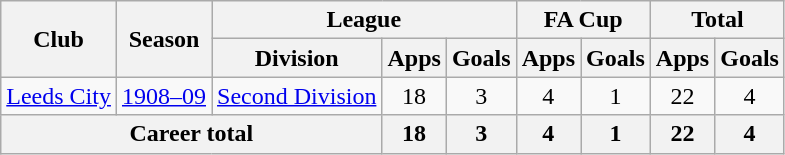<table class="wikitable" style="text-align: center">
<tr>
<th rowspan="2">Club</th>
<th rowspan="2">Season</th>
<th colspan="3">League</th>
<th colspan="2">FA Cup</th>
<th colspan="2">Total</th>
</tr>
<tr>
<th>Division</th>
<th>Apps</th>
<th>Goals</th>
<th>Apps</th>
<th>Goals</th>
<th>Apps</th>
<th>Goals</th>
</tr>
<tr>
<td><a href='#'>Leeds City</a></td>
<td><a href='#'>1908–09</a></td>
<td><a href='#'>Second Division</a></td>
<td>18</td>
<td>3</td>
<td>4</td>
<td>1</td>
<td>22</td>
<td>4</td>
</tr>
<tr>
<th colspan="3">Career total</th>
<th>18</th>
<th>3</th>
<th>4</th>
<th>1</th>
<th>22</th>
<th>4</th>
</tr>
</table>
